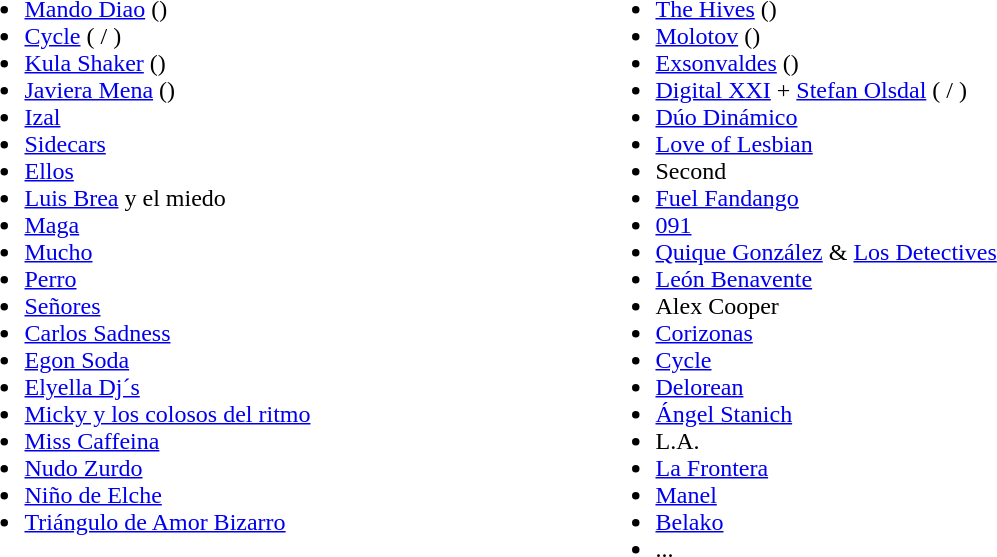<table width=100%>
<tr valign ="top">
<td width=30%><br><ul><li><a href='#'>Mando Diao</a> ()</li><li><a href='#'>Cycle</a> ( / )</li><li><a href='#'>Kula Shaker</a> ()</li><li><a href='#'>Javiera Mena</a> ()</li><li><a href='#'>Izal</a></li><li><a href='#'>Sidecars</a></li><li><a href='#'>Ellos</a></li><li><a href='#'>Luis Brea</a> y el miedo</li><li><a href='#'>Maga</a></li><li><a href='#'>Mucho</a></li><li><a href='#'>Perro</a></li><li><a href='#'>Señores</a></li><li><a href='#'>Carlos Sadness</a></li><li><a href='#'>Egon Soda</a></li><li><a href='#'>Elyella Dj´s</a></li><li><a href='#'>Micky y los colosos del ritmo</a></li><li><a href='#'>Miss Caffeina</a></li><li><a href='#'>Nudo Zurdo</a></li><li><a href='#'>Niño de Elche</a></li><li><a href='#'>Triángulo de Amor Bizarro</a></li></ul></td>
<td width=30%><br><ul><li><a href='#'>The Hives</a> ()</li><li><a href='#'>Molotov</a> ()</li><li><a href='#'>Exsonvaldes</a> ()</li><li><a href='#'>Digital XXI</a> + <a href='#'>Stefan Olsdal</a> ( / )</li><li><a href='#'>Dúo Dinámico</a></li><li><a href='#'>Love of Lesbian</a></li><li>Second</li><li><a href='#'>Fuel Fandango</a></li><li><a href='#'>091</a></li><li><a href='#'>Quique González</a> & <a href='#'>Los Detectives</a></li><li><a href='#'>León Benavente</a></li><li>Alex Cooper</li><li><a href='#'>Corizonas</a></li><li><a href='#'>Cycle</a></li><li><a href='#'>Delorean</a></li><li><a href='#'>Ángel Stanich</a></li><li>L.A.</li><li><a href='#'>La Frontera</a></li><li><a href='#'>Manel</a></li><li><a href='#'>Belako</a></li><li>...</li></ul></td>
<td width=30%><br>
</td>
</tr>
</table>
